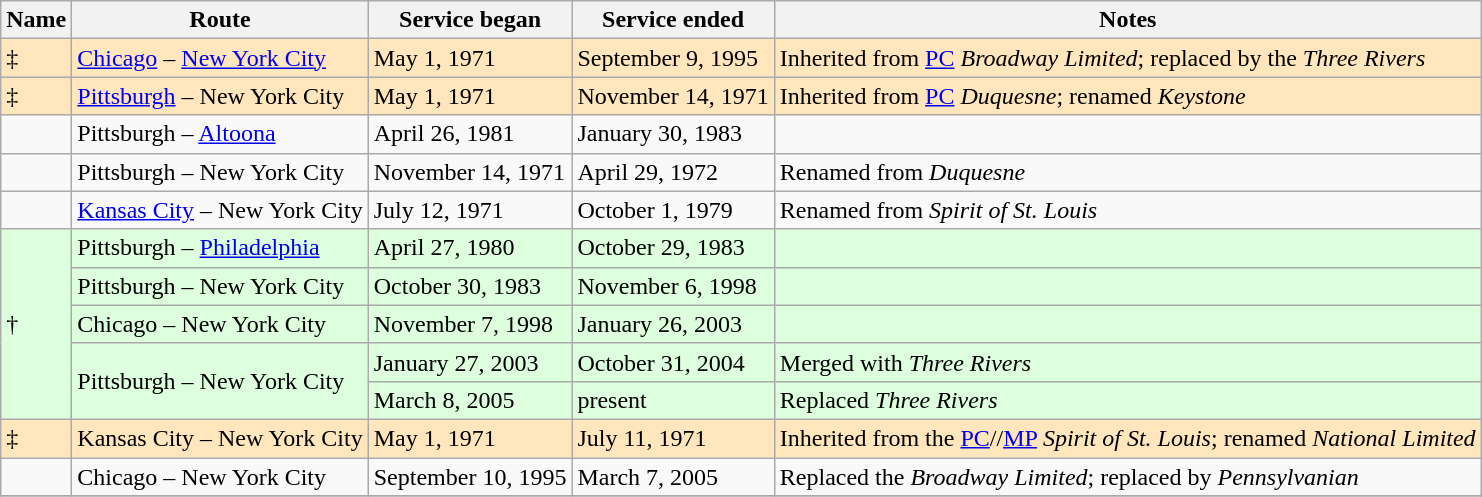<table class="wikitable">
<tr>
<th scope="col">Name</th>
<th scope="col">Route</th>
<th scope="col">Service began</th>
<th scope="col">Service ended</th>
<th>Notes</th>
</tr>
<tr bgcolor="FFE6BD">
<td> ‡</td>
<td><a href='#'>Chicago</a> – <a href='#'>New York City</a></td>
<td>May 1, 1971</td>
<td>September 9, 1995</td>
<td>Inherited from <a href='#'>PC</a> <em>Broadway Limited</em>; replaced by the <em>Three Rivers</em></td>
</tr>
<tr bgcolor="FFE6BD">
<td> ‡</td>
<td><a href='#'>Pittsburgh</a> – New York City</td>
<td>May 1, 1971</td>
<td>November 14, 1971</td>
<td>Inherited from <a href='#'>PC</a> <em>Duquesne</em>; renamed <em>Keystone</em></td>
</tr>
<tr>
<td></td>
<td>Pittsburgh – <a href='#'>Altoona</a></td>
<td>April 26, 1981</td>
<td>January 30, 1983</td>
<td></td>
</tr>
<tr>
<td></td>
<td>Pittsburgh – New York City</td>
<td>November 14, 1971</td>
<td>April 29, 1972</td>
<td>Renamed from <em>Duquesne</em></td>
</tr>
<tr>
<td></td>
<td><a href='#'>Kansas City</a> – New York City</td>
<td>July 12, 1971</td>
<td>October 1, 1979</td>
<td>Renamed from <em>Spirit of St. Louis</em></td>
</tr>
<tr bgcolor="ddffdd">
<td rowspan="5"> †</td>
<td>Pittsburgh – <a href='#'>Philadelphia</a></td>
<td>April 27, 1980</td>
<td>October 29, 1983</td>
<td></td>
</tr>
<tr bgcolor="ddffdd">
<td>Pittsburgh – New York City</td>
<td>October 30, 1983</td>
<td>November 6, 1998</td>
<td></td>
</tr>
<tr bgcolor="ddffdd">
<td>Chicago – New York City</td>
<td>November 7, 1998</td>
<td>January 26, 2003</td>
<td></td>
</tr>
<tr bgcolor="ddffdd">
<td rowspan="2">Pittsburgh – New York City</td>
<td>January 27, 2003</td>
<td>October 31, 2004</td>
<td>Merged with <em>Three Rivers</em></td>
</tr>
<tr bgcolor="ddffdd">
<td>March 8, 2005</td>
<td>present</td>
<td>Replaced <em>Three Rivers</em></td>
</tr>
<tr bgcolor="FFE6BD">
<td> ‡</td>
<td>Kansas City – New York City</td>
<td>May 1, 1971</td>
<td>July 11, 1971</td>
<td>Inherited from the <a href='#'>PC</a>//<a href='#'>MP</a> <em>Spirit of St. Louis</em>; renamed <em>National Limited</em></td>
</tr>
<tr>
<td></td>
<td>Chicago – New York City</td>
<td>September 10, 1995</td>
<td>March 7, 2005</td>
<td>Replaced the <em>Broadway Limited</em>; replaced by <em>Pennsylvanian</em></td>
</tr>
<tr>
</tr>
</table>
